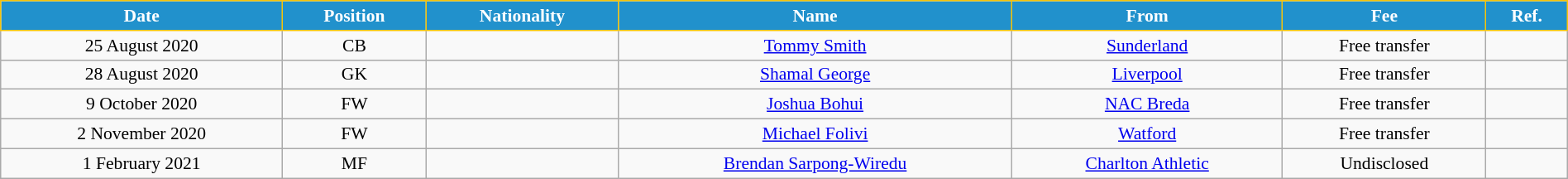<table class="wikitable" style="text-align:center; font-size:90%; width:100%;">
<tr>
<th style="background:#2191CC; color:white; border:1px solid #F7C408; text-align:center;">Date</th>
<th style="background:#2191CC; color:white; border:1px solid #F7C408; text-align:center;">Position</th>
<th style="background:#2191CC; color:white; border:1px solid #F7C408; text-align:center;">Nationality</th>
<th style="background:#2191CC; color:white; border:1px solid #F7C408; text-align:center;">Name</th>
<th style="background:#2191CC; color:white; border:1px solid #F7C408; text-align:center;">From</th>
<th style="background:#2191CC; color:white; border:1px solid #F7C408; text-align:center;">Fee</th>
<th style="background:#2191CC; color:white; border:1px solid #F7C408; text-align:center;">Ref.</th>
</tr>
<tr>
<td>25 August 2020</td>
<td>CB</td>
<td></td>
<td><a href='#'>Tommy Smith</a></td>
<td> <a href='#'>Sunderland</a></td>
<td>Free transfer</td>
<td></td>
</tr>
<tr>
<td>28 August 2020</td>
<td>GK</td>
<td></td>
<td><a href='#'>Shamal George</a></td>
<td> <a href='#'>Liverpool</a></td>
<td>Free transfer</td>
<td></td>
</tr>
<tr>
<td>9 October 2020</td>
<td>FW</td>
<td></td>
<td><a href='#'>Joshua Bohui</a></td>
<td> <a href='#'>NAC Breda</a></td>
<td>Free transfer</td>
<td></td>
</tr>
<tr>
<td>2 November 2020</td>
<td>FW</td>
<td></td>
<td><a href='#'>Michael Folivi</a></td>
<td> <a href='#'>Watford</a></td>
<td>Free transfer</td>
<td></td>
</tr>
<tr>
<td>1 February 2021</td>
<td>MF</td>
<td></td>
<td><a href='#'>Brendan Sarpong-Wiredu</a></td>
<td> <a href='#'>Charlton Athletic</a></td>
<td>Undisclosed</td>
<td></td>
</tr>
</table>
